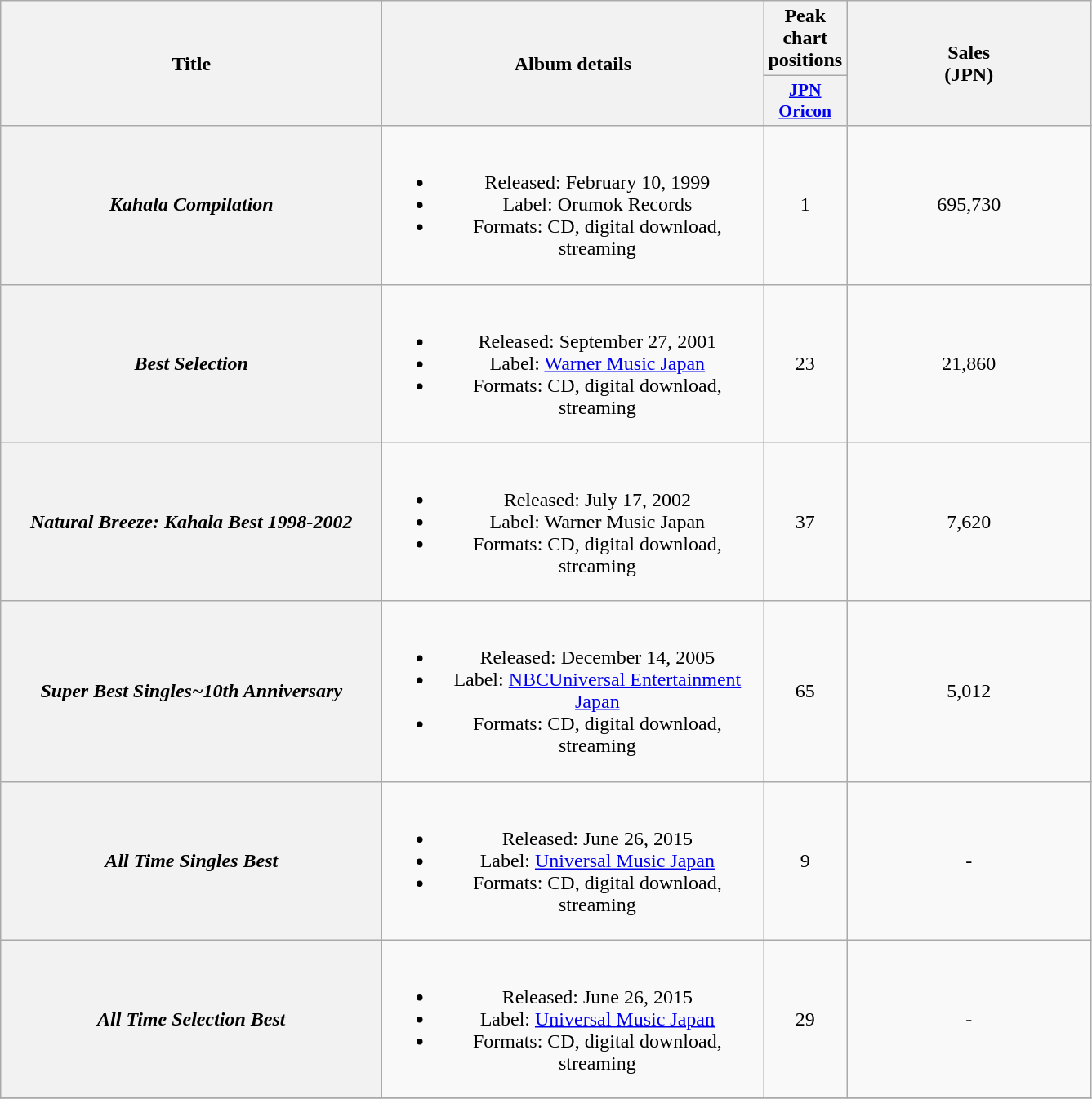<table class="wikitable plainrowheaders" style="text-align:center;">
<tr>
<th scope="col" rowspan="2" style="width:19em;">Title</th>
<th scope="col" rowspan="2" style="width:19em;">Album details</th>
<th colspan="1">Peak<br>chart<br>positions</th>
<th style="width:12em;" rowspan="2">Sales<br>(JPN)</th>
</tr>
<tr>
<th scope="col" style="width:2.9em;font-size:90%;"><a href='#'>JPN<br>Oricon</a><br></th>
</tr>
<tr>
<th scope="row"><em>Kahala Compilation</em></th>
<td><br><ul><li>Released: February 10, 1999</li><li>Label: Orumok Records</li><li>Formats: CD, digital download, streaming</li></ul></td>
<td>1</td>
<td>695,730</td>
</tr>
<tr>
<th scope="row"><em>Best Selection</em></th>
<td><br><ul><li>Released: September 27, 2001</li><li>Label: <a href='#'>Warner Music Japan</a></li><li>Formats: CD, digital download, streaming</li></ul></td>
<td>23</td>
<td>21,860</td>
</tr>
<tr>
<th scope="row"><em>Natural Breeze: Kahala Best 1998-2002</em></th>
<td><br><ul><li>Released: July 17, 2002</li><li>Label: Warner Music Japan</li><li>Formats: CD, digital download, streaming</li></ul></td>
<td>37</td>
<td>7,620</td>
</tr>
<tr>
<th scope="row"><em>Super Best Singles~10th Anniversary</em></th>
<td><br><ul><li>Released: December 14, 2005</li><li>Label: <a href='#'>NBCUniversal Entertainment Japan</a></li><li>Formats: CD, digital download, streaming</li></ul></td>
<td>65</td>
<td>5,012</td>
</tr>
<tr>
<th scope="row"><em>All Time Singles Best</em></th>
<td><br><ul><li>Released: June 26, 2015</li><li>Label: <a href='#'>Universal Music Japan</a></li><li>Formats: CD, digital download, streaming</li></ul></td>
<td>9</td>
<td>-</td>
</tr>
<tr>
<th scope="row"><em>All Time Selection Best</em></th>
<td><br><ul><li>Released: June 26, 2015</li><li>Label: <a href='#'>Universal Music Japan</a></li><li>Formats: CD, digital download, streaming</li></ul></td>
<td>29</td>
<td>-</td>
</tr>
<tr>
</tr>
</table>
